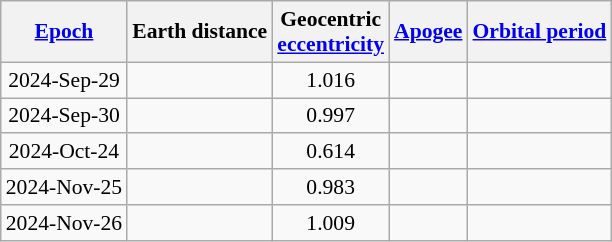<table class="wikitable" style="text-align:center; font-size: 0.9em;">
<tr>
<th><a href='#'>Epoch</a></th>
<th>Earth distance</th>
<th>Geocentric<br><a href='#'>eccentricity</a></th>
<th><a href='#'>Apogee</a></th>
<th><a href='#'>Orbital period</a></th>
</tr>
<tr>
<td>2024-Sep-29</td>
<td></td>
<td>1.016</td>
<td></td>
<td></td>
</tr>
<tr>
<td>2024-Sep-30</td>
<td></td>
<td>0.997</td>
<td></td>
<td></td>
</tr>
<tr>
<td>2024-Oct-24</td>
<td></td>
<td>0.614</td>
<td></td>
<td></td>
</tr>
<tr>
<td>2024-Nov-25</td>
<td></td>
<td>0.983</td>
<td></td>
<td></td>
</tr>
<tr>
<td>2024-Nov-26</td>
<td></td>
<td>1.009</td>
<td></td>
<td></td>
</tr>
</table>
